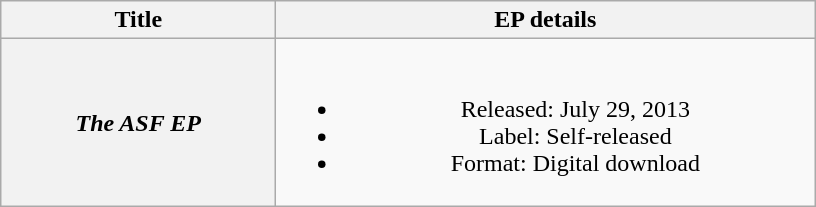<table class="wikitable plainrowheaders" border="1" style="text-align:center">
<tr>
<th scope="col" style="width:11em;">Title</th>
<th scope="col" style="width:22em;">EP details</th>
</tr>
<tr>
<th scope="row"><em>The ASF EP</em></th>
<td><br><ul><li>Released: July 29, 2013</li><li>Label: Self-released</li><li>Format: Digital download</li></ul></td>
</tr>
</table>
